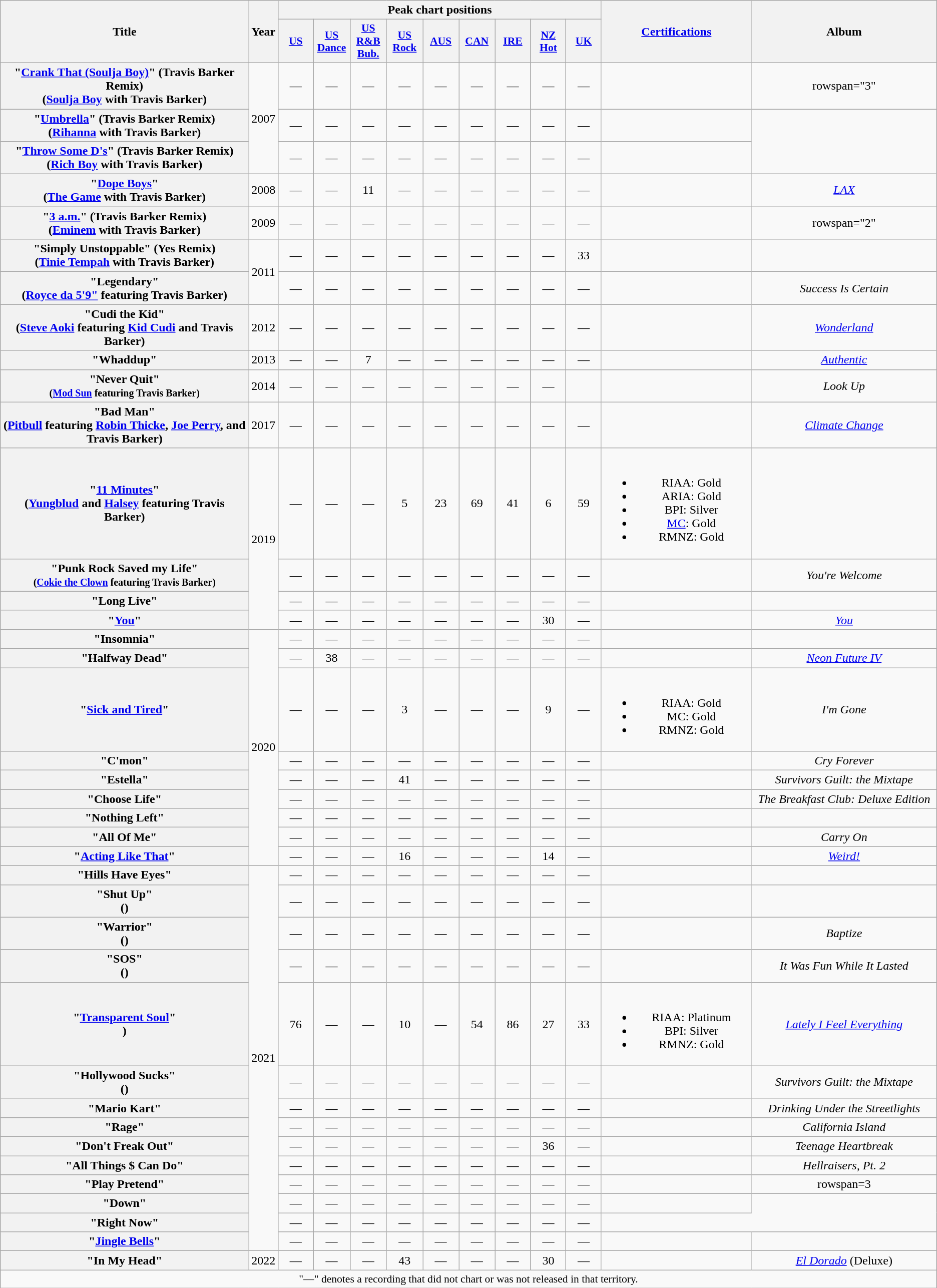<table class="wikitable plainrowheaders" style="text-align:center;">
<tr>
<th scope="col" rowspan="2" style="width:22.5em;">Title</th>
<th scope="col" rowspan="2" style="width:1em;">Year</th>
<th scope="col" colspan="9">Peak chart positions</th>
<th scope="col" rowspan="2" style="width:13em;"><a href='#'>Certifications</a></th>
<th scope="col" rowspan="2" style="width:16.5em;">Album</th>
</tr>
<tr>
<th scope="col" style="width:3em;font-size:90%;"><a href='#'>US</a><br></th>
<th scope="col" style="width:3em;font-size:90%;"><a href='#'>US<br>Dance</a><br></th>
<th scope="col" style="width:3em;font-size:90%;"><a href='#'>US<br>R&B<br>Bub.</a><br></th>
<th scope="col" style="width:3em;font-size:90%;"><a href='#'>US<br>Rock</a><br></th>
<th scope="col" style="width:3em;font-size:90%;"><a href='#'>AUS</a><br></th>
<th scope="col" style="width:3em;font-size:90%;"><a href='#'>CAN</a><br></th>
<th scope="col" style="width:3em;font-size:90%;"><a href='#'>IRE</a><br></th>
<th scope="col" style="width:3em;font-size:90%;"><a href='#'>NZ<br>Hot</a><br></th>
<th scope="col" style="width:3em;font-size:90%;"><a href='#'>UK</a><br></th>
</tr>
<tr>
<th scope="row">"<a href='#'>Crank That (Soulja Boy)</a>" (Travis Barker Remix) <br><span>(<a href='#'>Soulja Boy</a> with Travis Barker)</span></th>
<td rowspan="3">2007</td>
<td>—</td>
<td>—</td>
<td>—</td>
<td>—</td>
<td>—</td>
<td>—</td>
<td>—</td>
<td>—</td>
<td>—</td>
<td></td>
<td>rowspan="3" </td>
</tr>
<tr>
<th scope="row">"<a href='#'>Umbrella</a>" (Travis Barker Remix) <br><span>(<a href='#'>Rihanna</a> with Travis Barker)</span></th>
<td>—</td>
<td>—</td>
<td>—</td>
<td>—</td>
<td>—</td>
<td>—</td>
<td>—</td>
<td>—</td>
<td>—</td>
<td></td>
</tr>
<tr>
<th scope="row">"<a href='#'>Throw Some D's</a>" (Travis Barker Remix) <br><span>(<a href='#'>Rich Boy</a> with Travis Barker)</span></th>
<td>—</td>
<td>—</td>
<td>—</td>
<td>—</td>
<td>—</td>
<td>—</td>
<td>—</td>
<td>—</td>
<td>—</td>
<td></td>
</tr>
<tr>
<th scope="row">"<a href='#'>Dope Boys</a>" <br><span>(<a href='#'>The Game</a> with Travis Barker)</span></th>
<td>2008</td>
<td>—</td>
<td>—</td>
<td>11</td>
<td>—</td>
<td>—</td>
<td>—</td>
<td>—</td>
<td>—</td>
<td>—</td>
<td></td>
<td><em><a href='#'>LAX</a></em></td>
</tr>
<tr>
<th scope="row">"<a href='#'>3 a.m.</a>" (Travis Barker Remix)<br><span>(<a href='#'>Eminem</a> with Travis Barker)</span></th>
<td>2009</td>
<td>—</td>
<td>—</td>
<td>—</td>
<td>—</td>
<td>—</td>
<td>—</td>
<td>—</td>
<td>—</td>
<td>—</td>
<td></td>
<td>rowspan="2" </td>
</tr>
<tr>
<th scope="row">"Simply Unstoppable" (Yes Remix) <br><span>(<a href='#'>Tinie Tempah</a> with Travis Barker)</span></th>
<td rowspan="2">2011</td>
<td>—</td>
<td>—</td>
<td>—</td>
<td>—</td>
<td>—</td>
<td>—</td>
<td>—</td>
<td>—</td>
<td>33</td>
<td></td>
</tr>
<tr>
<th scope="row">"Legendary" <br><span>(<a href='#'>Royce da 5'9"</a> featuring Travis Barker)</span></th>
<td>—</td>
<td>—</td>
<td>—</td>
<td>—</td>
<td>—</td>
<td>—</td>
<td>—</td>
<td>—</td>
<td>—</td>
<td></td>
<td><em>Success Is Certain</em></td>
</tr>
<tr>
<th scope="row">"Cudi the Kid" <br><span>(<a href='#'>Steve Aoki</a> featuring <a href='#'>Kid Cudi</a> and Travis Barker)</span></th>
<td>2012</td>
<td>—</td>
<td>—</td>
<td>—</td>
<td>—</td>
<td>—</td>
<td>—</td>
<td>—</td>
<td>—</td>
<td>—</td>
<td></td>
<td><em><a href='#'>Wonderland</a></em></td>
</tr>
<tr>
<th scope="row">"Whaddup"<br></th>
<td>2013</td>
<td>—</td>
<td>—</td>
<td>7</td>
<td>—</td>
<td>—</td>
<td>—</td>
<td>—</td>
<td>—</td>
<td>—</td>
<td></td>
<td><em><a href='#'>Authentic</a></em></td>
</tr>
<tr>
<th scope="row">"Never Quit"<br><small>(<a href='#'>Mod Sun</a> featuring Travis Barker)</small></th>
<td>2014</td>
<td>—</td>
<td>—</td>
<td>—</td>
<td>—</td>
<td>—</td>
<td>—</td>
<td>—</td>
<td>—</td>
<td></td>
<td></td>
<td><em>Look Up</em></td>
</tr>
<tr>
<th scope="row">"Bad Man" <br><span>(<a href='#'>Pitbull</a> featuring <a href='#'>Robin Thicke</a>, <a href='#'>Joe Perry</a>, and Travis Barker)</span></th>
<td>2017</td>
<td>—</td>
<td>—</td>
<td>—</td>
<td>—</td>
<td>—</td>
<td>—</td>
<td>—</td>
<td>—</td>
<td>—</td>
<td></td>
<td><em><a href='#'>Climate Change</a></em></td>
</tr>
<tr>
<th scope="row">"<a href='#'>11 Minutes</a>" <br><span>(<a href='#'>Yungblud</a> and <a href='#'>Halsey</a> featuring Travis Barker)</span></th>
<td rowspan="4">2019</td>
<td>—</td>
<td>—</td>
<td>—</td>
<td>5</td>
<td>23</td>
<td>69</td>
<td>41</td>
<td>6</td>
<td>59</td>
<td><br><ul><li>RIAA: Gold</li><li>ARIA: Gold</li><li>BPI: Silver</li><li><a href='#'>MC</a>: Gold</li><li>RMNZ: Gold</li></ul></td>
<td></td>
</tr>
<tr>
<th scope="row">"Punk Rock Saved my Life"<br><small>(<a href='#'>Cokie the Clown</a> featuring Travis Barker)</small></th>
<td>—</td>
<td>—</td>
<td>—</td>
<td>—</td>
<td>—</td>
<td>—</td>
<td>—</td>
<td>—</td>
<td>—</td>
<td></td>
<td><em>You're Welcome</em></td>
</tr>
<tr>
<th scope="row">"Long Live"<br></th>
<td>—</td>
<td>—</td>
<td>—</td>
<td>—</td>
<td>—</td>
<td>—</td>
<td>—</td>
<td>—</td>
<td>—</td>
<td></td>
<td></td>
</tr>
<tr>
<th scope="row">"<a href='#'>You</a>"<br></th>
<td>—</td>
<td>—</td>
<td>—</td>
<td>—</td>
<td>—</td>
<td>—</td>
<td>—</td>
<td>30</td>
<td>—</td>
<td></td>
<td><em><a href='#'>You</a></em></td>
</tr>
<tr>
<th scope="row">"Insomnia"<br></th>
<td rowspan="9">2020</td>
<td>—</td>
<td>—</td>
<td>—</td>
<td>—</td>
<td>—</td>
<td>—</td>
<td>—</td>
<td>—</td>
<td>—</td>
<td></td>
<td></td>
</tr>
<tr>
<th scope="row">"Halfway Dead" <br></th>
<td>—</td>
<td>38</td>
<td>—</td>
<td>—</td>
<td>—</td>
<td>—</td>
<td>—</td>
<td>—</td>
<td>—</td>
<td></td>
<td><em><a href='#'>Neon Future IV</a></em></td>
</tr>
<tr>
<th scope="row">"<a href='#'>Sick and Tired</a>"<br></th>
<td>—</td>
<td>—</td>
<td>—</td>
<td>3</td>
<td>—</td>
<td>—</td>
<td>—</td>
<td>9</td>
<td>—</td>
<td><br><ul><li>RIAA: Gold</li><li>MC: Gold</li><li>RMNZ: Gold</li></ul></td>
<td><em>I'm Gone</em></td>
</tr>
<tr>
<th scope="row">"C'mon"<br></th>
<td>—</td>
<td>—</td>
<td>—</td>
<td>—</td>
<td>—</td>
<td>—</td>
<td>—</td>
<td>—</td>
<td>—</td>
<td></td>
<td><em>Cry Forever</em></td>
</tr>
<tr>
<th scope="row">"Estella"<br></th>
<td>—</td>
<td>—</td>
<td>—</td>
<td>41</td>
<td>—</td>
<td>—</td>
<td>—</td>
<td>—</td>
<td>—</td>
<td></td>
<td><em>Survivors Guilt: the Mixtape</em></td>
</tr>
<tr>
<th scope="row">"Choose Life"<br></th>
<td>—</td>
<td>—</td>
<td>—</td>
<td>—</td>
<td>—</td>
<td>—</td>
<td>—</td>
<td>—</td>
<td>—</td>
<td></td>
<td><em>The Breakfast Club: Deluxe Edition</em></td>
</tr>
<tr>
<th scope="row">"Nothing Left"<br></th>
<td>—</td>
<td>—</td>
<td>—</td>
<td>—</td>
<td>—</td>
<td>—</td>
<td>—</td>
<td>—</td>
<td>—</td>
<td></td>
<td></td>
</tr>
<tr>
<th scope="row">"All Of Me"<br></th>
<td>—</td>
<td>—</td>
<td>—</td>
<td>—</td>
<td>—</td>
<td>—</td>
<td>—</td>
<td>—</td>
<td>—</td>
<td></td>
<td><em>Carry On</em></td>
</tr>
<tr>
<th scope="row">"<a href='#'>Acting Like That</a>"<br></th>
<td>—</td>
<td>—</td>
<td>—</td>
<td>16</td>
<td>—</td>
<td>—</td>
<td>—</td>
<td>14</td>
<td>—</td>
<td></td>
<td><em><a href='#'>Weird!</a></em></td>
</tr>
<tr>
<th scope="row">"Hills Have Eyes"<br></th>
<td rowspan="14">2021</td>
<td>—</td>
<td>—</td>
<td>—</td>
<td>—</td>
<td>—</td>
<td>—</td>
<td>—</td>
<td>—</td>
<td>—</td>
<td></td>
<td></td>
</tr>
<tr>
<th scope="row">"Shut Up"<br>()</th>
<td>—</td>
<td>—</td>
<td>—</td>
<td>—</td>
<td>—</td>
<td>—</td>
<td>—</td>
<td>—</td>
<td>—</td>
<td></td>
<td></td>
</tr>
<tr>
<th scope="row">"Warrior"<br>()</th>
<td>—</td>
<td>—</td>
<td>—</td>
<td>—</td>
<td>—</td>
<td>—</td>
<td>—</td>
<td>—</td>
<td>—</td>
<td></td>
<td><em>Baptize</em></td>
</tr>
<tr>
<th scope="row">"SOS"<br>()</th>
<td>—</td>
<td>—</td>
<td>—</td>
<td>—</td>
<td>—</td>
<td>—</td>
<td>—</td>
<td>—</td>
<td>—</td>
<td></td>
<td><em>It Was Fun While It Lasted</em></td>
</tr>
<tr>
<th scope="row">"<a href='#'>Transparent Soul</a>"<br>)</th>
<td>76</td>
<td>—</td>
<td>—</td>
<td>10</td>
<td>—</td>
<td>54</td>
<td>86</td>
<td>27</td>
<td>33</td>
<td><br><ul><li>RIAA: Platinum</li><li>BPI: Silver</li><li>RMNZ: Gold</li></ul></td>
<td><em><a href='#'>Lately I Feel Everything</a></em></td>
</tr>
<tr>
<th scope="row">"Hollywood Sucks"<br>()</th>
<td>—</td>
<td>—</td>
<td>—</td>
<td>—</td>
<td>—</td>
<td>—</td>
<td>—</td>
<td>—</td>
<td>—</td>
<td></td>
<td><em>Survivors Guilt: the Mixtape</em></td>
</tr>
<tr>
<th scope="row">"Mario Kart"<br></th>
<td>—</td>
<td>—</td>
<td>—</td>
<td>—</td>
<td>—</td>
<td>—</td>
<td>—</td>
<td>—</td>
<td>—</td>
<td></td>
<td><em>Drinking Under the Streetlights</em></td>
</tr>
<tr>
<th scope="row">"Rage"<br></th>
<td>—</td>
<td>—</td>
<td>—</td>
<td>—</td>
<td>—</td>
<td>—</td>
<td>—</td>
<td>—</td>
<td>—</td>
<td></td>
<td><em>California Island</em></td>
</tr>
<tr>
<th scope="row">"Don't Freak Out"<br></th>
<td>—</td>
<td>—</td>
<td>—</td>
<td>—</td>
<td>—</td>
<td>—</td>
<td>—</td>
<td>36</td>
<td>—</td>
<td></td>
<td><em>Teenage Heartbreak</em></td>
</tr>
<tr>
<th scope="row">"All Things $ Can Do"<br></th>
<td>—</td>
<td>—</td>
<td>—</td>
<td>—</td>
<td>—</td>
<td>—</td>
<td>—</td>
<td>—</td>
<td>—</td>
<td></td>
<td><em>Hellraisers, Pt. 2</em></td>
</tr>
<tr>
<th scope="row">"Play Pretend"<br></th>
<td>—</td>
<td>—</td>
<td>—</td>
<td>—</td>
<td>—</td>
<td>—</td>
<td>—</td>
<td>—</td>
<td>—</td>
<td></td>
<td>rowspan=3 </td>
</tr>
<tr>
<th scope="row">"Down"<br></th>
<td>—</td>
<td>—</td>
<td>—</td>
<td>—</td>
<td>—</td>
<td>—</td>
<td>—</td>
<td>—</td>
<td>—</td>
<td></td>
</tr>
<tr>
<th scope="row">"Right Now"<br></th>
<td>—</td>
<td>—</td>
<td>—</td>
<td>—</td>
<td>—</td>
<td>—</td>
<td>—</td>
<td>—</td>
<td>—</td>
</tr>
<tr>
<th scope="row">"<a href='#'>Jingle Bells</a>"<br></th>
<td>—</td>
<td>—</td>
<td>—</td>
<td>—</td>
<td>—</td>
<td>—</td>
<td>—</td>
<td>—</td>
<td>—</td>
<td></td>
<td></td>
</tr>
<tr>
<th scope="row">"In My Head"<br></th>
<td>2022</td>
<td>—</td>
<td>—</td>
<td>—</td>
<td>43</td>
<td>—</td>
<td>—</td>
<td>—</td>
<td>30</td>
<td>—</td>
<td></td>
<td><em><a href='#'>El Dorado</a></em> (Deluxe)</td>
</tr>
<tr>
<td colspan="14" style="font-size:90%">"—" denotes a recording that did not chart or was not released in that territory.</td>
</tr>
</table>
